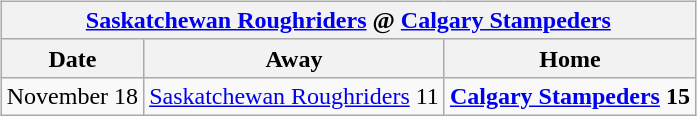<table cellspacing="10">
<tr>
<td valign="top"><br><table class="wikitable">
<tr>
<th colspan="4"><a href='#'>Saskatchewan Roughriders</a> @ <a href='#'>Calgary Stampeders</a></th>
</tr>
<tr>
<th>Date</th>
<th>Away</th>
<th>Home</th>
</tr>
<tr>
<td>November 18</td>
<td><a href='#'>Saskatchewan Roughriders</a> 11</td>
<td><strong><a href='#'>Calgary Stampeders</a> 15</strong></td>
</tr>
</table>
</td>
</tr>
</table>
